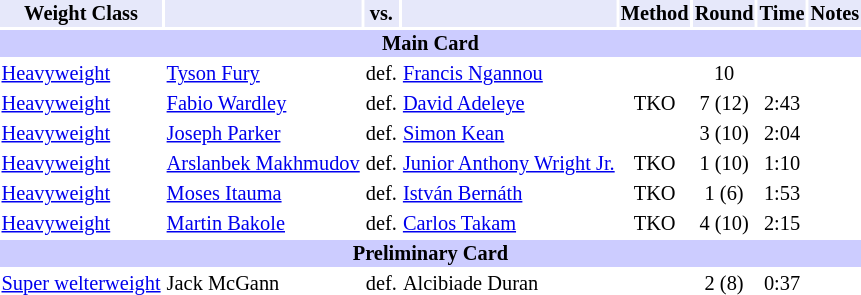<table class="toccolours" style="font-size: 85%;">
<tr>
<th style="background:#e6e8fa; color:#000; text-align:center;">Weight Class</th>
<th style="background:#e6e8fa; color:#000; text-align:center;"></th>
<th style="background:#e6e8fa; color:#000; text-align:center;">vs.</th>
<th style="background:#e6e8fa; color:#000; text-align:center;"></th>
<th style="background:#e6e8fa; color:#000; text-align:center;">Method</th>
<th style="background:#e6e8fa; color:#000; text-align:center;">Round</th>
<th style="background:#e6e8fa; color:#000; text-align:center;">Time</th>
<th style="background:#e6e8fa; color:#000; text-align:center;">Notes</th>
</tr>
<tr>
<th colspan="8" style="background-color: #ccccff;">Main Card</th>
</tr>
<tr>
<td><a href='#'>Heavyweight</a></td>
<td> <a href='#'>Tyson Fury</a></td>
<td>def.</td>
<td> <a href='#'>Francis Ngannou</a></td>
<td align="center"></td>
<td align="center">10</td>
<td align="center"></td>
<td> </td>
</tr>
<tr>
<td><a href='#'>Heavyweight</a></td>
<td> <a href='#'>Fabio Wardley</a></td>
<td>def.</td>
<td> <a href='#'>David Adeleye</a></td>
<td align="center">TKO</td>
<td align="center">7 (12)</td>
<td align="center">2:43</td>
<td></td>
</tr>
<tr>
<td><a href='#'>Heavyweight</a></td>
<td> <a href='#'>Joseph Parker</a></td>
<td>def.</td>
<td> <a href='#'>Simon Kean</a></td>
<td align="center"></td>
<td align="center">3 (10)</td>
<td align="center">2:04</td>
<td></td>
</tr>
<tr>
<td><a href='#'>Heavyweight</a></td>
<td> <a href='#'>Arslanbek Makhmudov</a></td>
<td>def.</td>
<td> <a href='#'>Junior Anthony Wright Jr.</a></td>
<td align="center">TKO</td>
<td align="center">1 (10)</td>
<td align="center">1:10</td>
<td></td>
</tr>
<tr>
<td><a href='#'>Heavyweight</a></td>
<td> <a href='#'>Moses Itauma</a></td>
<td>def.</td>
<td> <a href='#'>István Bernáth</a></td>
<td align="center">TKO</td>
<td align="center">1 (6)</td>
<td align="center">1:53</td>
<td></td>
</tr>
<tr>
<td><a href='#'>Heavyweight</a></td>
<td> <a href='#'>Martin Bakole</a></td>
<td>def.</td>
<td> <a href='#'>Carlos Takam</a></td>
<td align="center">TKO</td>
<td align="center">4 (10)</td>
<td align="center">2:15</td>
<td></td>
</tr>
<tr>
<th colspan="8" style="background-color: #ccccff;">Preliminary Card</th>
</tr>
<tr>
<td><a href='#'>Super welterweight</a></td>
<td> Jack McGann</td>
<td>def.</td>
<td> Alcibiade Duran</td>
<td align="center"></td>
<td align="center">2 (8)</td>
<td align="center">0:37</td>
<td></td>
</tr>
</table>
